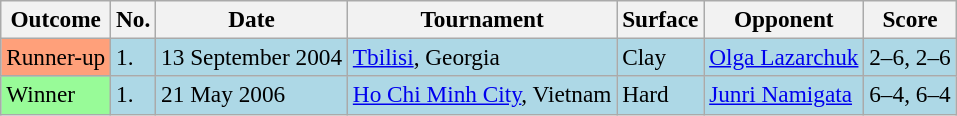<table class="sortable wikitable" style=font-size:97%>
<tr>
<th>Outcome</th>
<th>No.</th>
<th>Date</th>
<th>Tournament</th>
<th>Surface</th>
<th>Opponent</th>
<th>Score</th>
</tr>
<tr style="background:lightblue;">
<td bgcolor=FFA07A>Runner-up</td>
<td>1.</td>
<td>13 September 2004</td>
<td><a href='#'>Tbilisi</a>, Georgia</td>
<td>Clay</td>
<td> <a href='#'>Olga Lazarchuk</a></td>
<td>2–6, 2–6</td>
</tr>
<tr style="background:lightblue;">
<td bgcolor="98FB98">Winner</td>
<td>1.</td>
<td>21 May 2006</td>
<td><a href='#'>Ho Chi Minh City</a>, Vietnam</td>
<td>Hard</td>
<td> <a href='#'>Junri Namigata</a></td>
<td>6–4, 6–4</td>
</tr>
</table>
